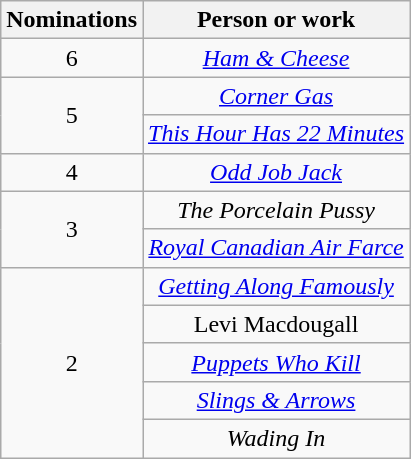<table class="wikitable sortable" style="text-align:center;" background: #f6e39c;>
<tr>
<th scope="col" style="width:55px;">Nominations</th>
<th scope="col" style="text-align:center;">Person or work</th>
</tr>
<tr>
<td style="text-align:center">6</td>
<td><em><a href='#'>Ham & Cheese</a></em></td>
</tr>
<tr>
<td rowspan=2 style="text-align:center">5</td>
<td><em><a href='#'>Corner Gas</a></em></td>
</tr>
<tr>
<td><em><a href='#'>This Hour Has 22 Minutes</a></em></td>
</tr>
<tr>
<td style="text-align:center">4</td>
<td><em><a href='#'>Odd Job Jack</a></em></td>
</tr>
<tr>
<td rowspan=2 style="text-align:center">3</td>
<td><em>The Porcelain Pussy</em></td>
</tr>
<tr>
<td><em><a href='#'>Royal Canadian Air Farce</a></em></td>
</tr>
<tr>
<td rowspan=5 style="text-align:center">2</td>
<td><em><a href='#'>Getting Along Famously</a></em></td>
</tr>
<tr>
<td>Levi Macdougall</td>
</tr>
<tr>
<td><em><a href='#'>Puppets Who Kill</a></em></td>
</tr>
<tr>
<td><em><a href='#'>Slings & Arrows</a></em></td>
</tr>
<tr>
<td><em>Wading In</em></td>
</tr>
</table>
